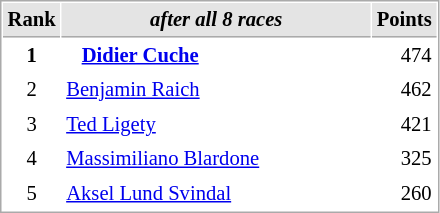<table cellspacing="1" cellpadding="3" style="border:1px solid #AAAAAA;font-size:86%">
<tr bgcolor="#E4E4E4">
<th style="border-bottom:1px solid #AAAAAA" width=10>Rank</th>
<th style="border-bottom:1px solid #AAAAAA" width=200><strong><em>after all 8 races</em></strong></th>
<th style="border-bottom:1px solid #AAAAAA" width=20>Points</th>
</tr>
<tr>
<td align="center"><strong>1</strong></td>
<td>   <strong><a href='#'>Didier Cuche</a> </strong></td>
<td align="right">474</td>
</tr>
<tr>
<td align="center">2</td>
<td> <a href='#'>Benjamin Raich</a></td>
<td align="right">462</td>
</tr>
<tr>
<td align="center">3</td>
<td> <a href='#'>Ted Ligety</a></td>
<td align="right">421</td>
</tr>
<tr>
<td align="center">4</td>
<td> <a href='#'>Massimiliano Blardone</a></td>
<td align="right">325</td>
</tr>
<tr>
<td align="center">5</td>
<td> <a href='#'>Aksel Lund Svindal</a></td>
<td align="right">260</td>
</tr>
</table>
